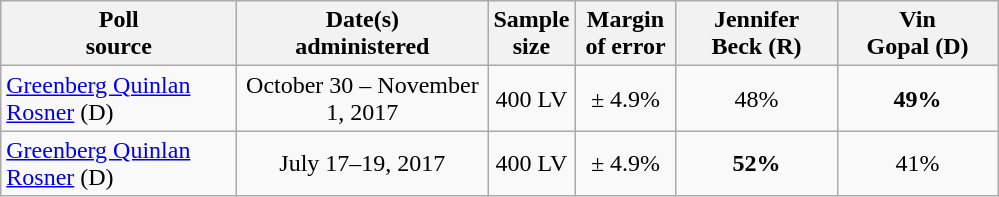<table class="wikitable">
<tr>
<th style="width:150px;">Poll<br> source</th>
<th style="width:160px;">Date(s)<br> administered</th>
<th>Sample<br>size</th>
<th style="width:60px;">Margin<br> of error</th>
<th style="width:100px;">Jennifer<br> Beck (R)</th>
<th style="width:100px;">Vin<br> Gopal (D)</th>
</tr>
<tr>
<td><a href='#'>Greenberg Quinlan Rosner</a> (D)</td>
<td align="center">October 30 – November 1, 2017</td>
<td align="center">400 LV</td>
<td align="center">± 4.9%</td>
<td align="center">48%</td>
<td align="center" ><strong>49%</strong></td>
</tr>
<tr>
<td><a href='#'>Greenberg Quinlan Rosner</a> (D)</td>
<td align="center">July 17–19, 2017</td>
<td align="center">400 LV</td>
<td align="center">± 4.9%</td>
<td align="center" ><strong>52%</strong></td>
<td align="center">41%</td>
</tr>
</table>
